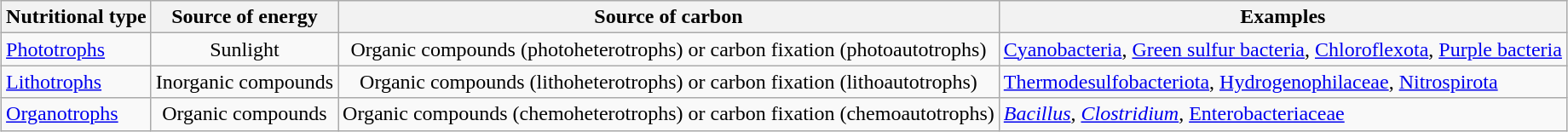<table class="wikitable" style="margin-left: auto; margin-right: auto">
<tr>
<th>Nutritional type</th>
<th>Source of energy</th>
<th>Source of carbon</th>
<th>Examples</th>
</tr>
<tr>
<td><a href='#'>Phototrophs</a></td>
<td style="text-align:center;">Sunlight</td>
<td style="text-align:center;">Organic compounds (photoheterotrophs) or carbon fixation (photoautotrophs)</td>
<td><a href='#'>Cyanobacteria</a>, <a href='#'>Green sulfur bacteria</a>, <a href='#'>Chloroflexota</a>, <a href='#'>Purple bacteria</a></td>
</tr>
<tr>
<td><a href='#'>Lithotrophs</a></td>
<td style="text-align:center;">Inorganic compounds</td>
<td style="text-align:center;">Organic compounds (lithoheterotrophs) or carbon fixation (lithoautotrophs)</td>
<td><a href='#'>Thermodesulfobacteriota</a>, <a href='#'>Hydrogenophilaceae</a>, <a href='#'>Nitrospirota</a></td>
</tr>
<tr>
<td><a href='#'>Organotrophs</a></td>
<td style="text-align:center;">Organic compounds</td>
<td style="text-align:center;">Organic compounds (chemoheterotrophs) or carbon fixation (chemoautotrophs)</td>
<td><em><a href='#'>Bacillus</a></em>, <em><a href='#'>Clostridium</a></em>, <a href='#'>Enterobacteriaceae</a></td>
</tr>
</table>
